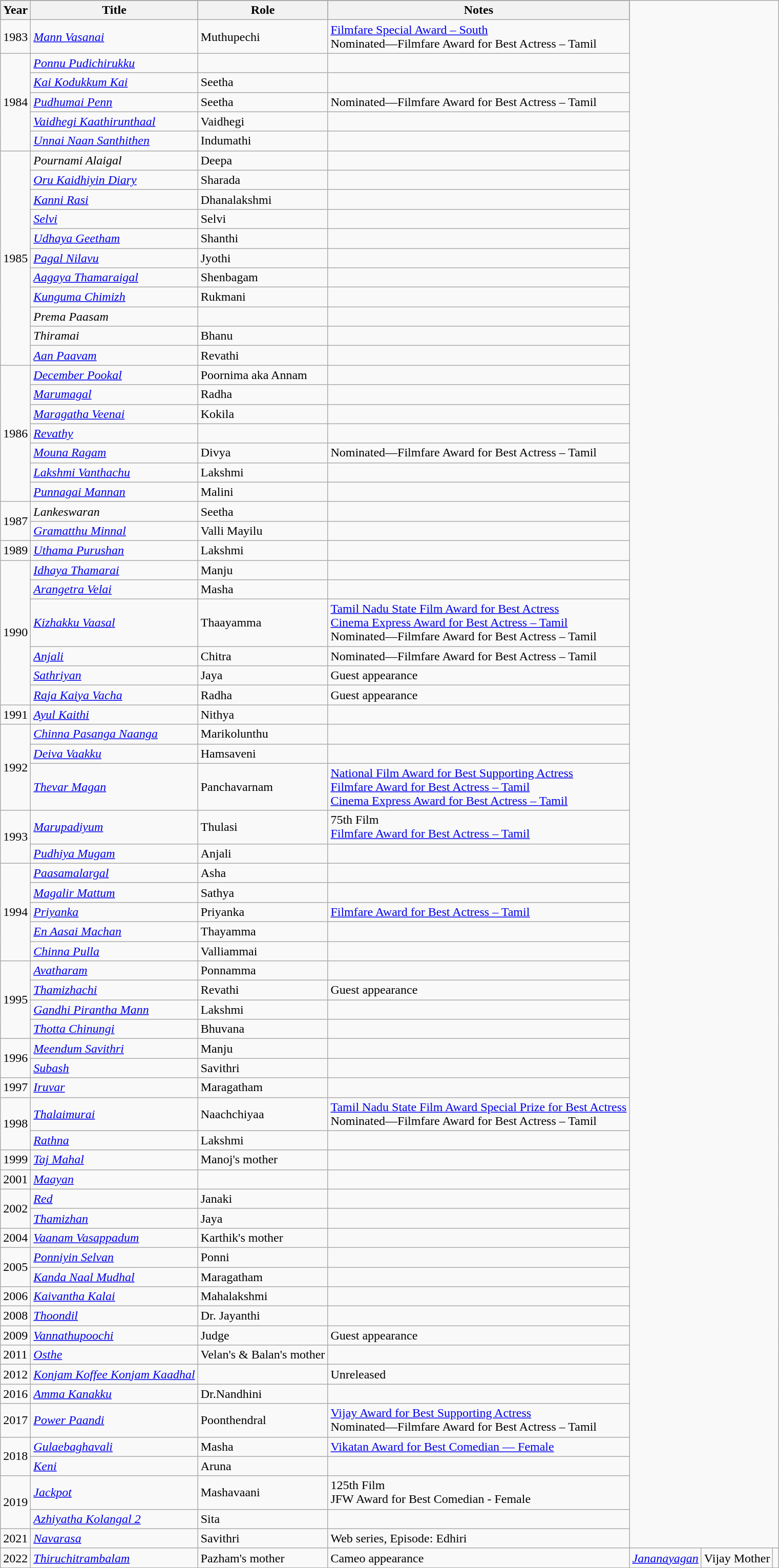<table class="wikitable sortable">
<tr style="background:#000;">
<th>Year</th>
<th>Title</th>
<th>Role</th>
<th>Notes</th>
</tr>
<tr>
<td>1983</td>
<td><em><a href='#'>Mann Vasanai</a></em></td>
<td>Muthupechi</td>
<td><a href='#'>Filmfare Special Award – South</a><br>Nominated—Filmfare Award for Best Actress – Tamil</td>
</tr>
<tr>
<td rowspan="5">1984</td>
<td><em><a href='#'>Ponnu Pudichirukku</a></em></td>
<td></td>
<td></td>
</tr>
<tr>
<td><em><a href='#'>Kai Kodukkum Kai</a></em></td>
<td>Seetha</td>
<td></td>
</tr>
<tr>
<td><em><a href='#'>Pudhumai Penn</a></em></td>
<td>Seetha</td>
<td>Nominated—Filmfare Award for Best Actress – Tamil</td>
</tr>
<tr>
<td><em><a href='#'>Vaidhegi Kaathirunthaal</a></em></td>
<td>Vaidhegi</td>
<td></td>
</tr>
<tr>
<td><em><a href='#'>Unnai Naan Santhithen</a></em></td>
<td>Indumathi</td>
<td></td>
</tr>
<tr>
<td rowspan="11">1985</td>
<td><em>Pournami Alaigal</em></td>
<td>Deepa</td>
<td></td>
</tr>
<tr>
<td><em><a href='#'>Oru Kaidhiyin Diary</a></em></td>
<td>Sharada</td>
<td></td>
</tr>
<tr>
<td><em><a href='#'>Kanni Rasi</a></em></td>
<td>Dhanalakshmi</td>
<td></td>
</tr>
<tr>
<td><em><a href='#'>Selvi</a></em></td>
<td>Selvi</td>
<td></td>
</tr>
<tr>
<td><em><a href='#'>Udhaya Geetham</a></em></td>
<td>Shanthi</td>
<td></td>
</tr>
<tr>
<td><em><a href='#'>Pagal Nilavu</a></em></td>
<td>Jyothi</td>
<td></td>
</tr>
<tr>
<td><em><a href='#'>Aagaya Thamaraigal</a></em></td>
<td>Shenbagam</td>
<td></td>
</tr>
<tr>
<td><em><a href='#'>Kunguma Chimizh</a></em></td>
<td>Rukmani</td>
<td></td>
</tr>
<tr>
<td><em>Prema Paasam</em></td>
<td></td>
<td></td>
</tr>
<tr>
<td><em>Thiramai</em></td>
<td>Bhanu</td>
<td></td>
</tr>
<tr>
<td><em><a href='#'>Aan Paavam</a></em></td>
<td>Revathi</td>
<td></td>
</tr>
<tr>
<td rowspan="7">1986</td>
<td><em><a href='#'>December Pookal</a></em></td>
<td>Poornima aka Annam</td>
<td></td>
</tr>
<tr>
<td><em><a href='#'>Marumagal</a></em></td>
<td>Radha</td>
<td></td>
</tr>
<tr>
<td><em><a href='#'>Maragatha Veenai</a></em></td>
<td>Kokila</td>
<td></td>
</tr>
<tr>
<td><em><a href='#'>Revathy</a></em></td>
<td></td>
<td></td>
</tr>
<tr>
<td><em><a href='#'>Mouna Ragam</a></em></td>
<td>Divya</td>
<td>Nominated—Filmfare Award for Best Actress – Tamil</td>
</tr>
<tr>
<td><em><a href='#'>Lakshmi Vanthachu</a></em></td>
<td>Lakshmi</td>
<td></td>
</tr>
<tr>
<td><em><a href='#'>Punnagai Mannan</a></em></td>
<td>Malini</td>
<td></td>
</tr>
<tr>
<td rowspan="2">1987</td>
<td><em>Lankeswaran</em></td>
<td>Seetha</td>
<td></td>
</tr>
<tr>
<td><em><a href='#'>Gramatthu Minnal</a></em></td>
<td>Valli Mayilu</td>
<td></td>
</tr>
<tr>
<td>1989</td>
<td><em><a href='#'>Uthama Purushan</a></em></td>
<td>Lakshmi</td>
<td></td>
</tr>
<tr>
<td rowspan="6">1990</td>
<td><em><a href='#'>Idhaya Thamarai</a></em></td>
<td>Manju</td>
<td></td>
</tr>
<tr>
<td><em><a href='#'>Arangetra Velai</a></em></td>
<td>Masha</td>
<td></td>
</tr>
<tr>
<td><em><a href='#'>Kizhakku Vaasal</a></em></td>
<td>Thaayamma</td>
<td><a href='#'>Tamil Nadu State Film Award for Best Actress</a><br><a href='#'>Cinema Express Award for Best Actress – Tamil</a><br>Nominated—Filmfare Award for Best Actress – Tamil</td>
</tr>
<tr>
<td><em><a href='#'>Anjali</a></em></td>
<td>Chitra</td>
<td>Nominated—Filmfare Award for Best Actress – Tamil</td>
</tr>
<tr>
<td><em><a href='#'>Sathriyan</a></em></td>
<td>Jaya</td>
<td>Guest appearance</td>
</tr>
<tr>
<td><em><a href='#'>Raja Kaiya Vacha</a></em></td>
<td>Radha</td>
<td>Guest appearance</td>
</tr>
<tr>
<td rowspan="1">1991</td>
<td><em><a href='#'>Ayul Kaithi</a></em></td>
<td>Nithya</td>
<td></td>
</tr>
<tr>
<td rowspan="3">1992</td>
<td><em><a href='#'>Chinna Pasanga Naanga</a></em></td>
<td>Marikolunthu</td>
<td></td>
</tr>
<tr>
<td><em><a href='#'>Deiva Vaakku</a></em></td>
<td>Hamsaveni</td>
<td></td>
</tr>
<tr>
<td><em><a href='#'>Thevar Magan</a></em></td>
<td>Panchavarnam</td>
<td><a href='#'>National Film Award for Best Supporting Actress</a><br><a href='#'>Filmfare Award for Best Actress – Tamil</a><br><a href='#'>Cinema Express Award for Best Actress – Tamil</a></td>
</tr>
<tr>
<td rowspan="2">1993</td>
<td><em><a href='#'>Marupadiyum</a></em></td>
<td>Thulasi</td>
<td>75th Film<br><a href='#'>Filmfare Award for Best Actress – Tamil</a></td>
</tr>
<tr>
<td><em><a href='#'>Pudhiya Mugam</a></em></td>
<td>Anjali</td>
<td></td>
</tr>
<tr>
<td rowspan="5">1994</td>
<td><em><a href='#'>Paasamalargal</a></em></td>
<td>Asha</td>
<td></td>
</tr>
<tr>
<td><em><a href='#'>Magalir Mattum</a></em></td>
<td>Sathya</td>
<td></td>
</tr>
<tr>
<td><em><a href='#'>Priyanka</a></em></td>
<td>Priyanka</td>
<td><a href='#'>Filmfare Award for Best Actress – Tamil</a></td>
</tr>
<tr>
<td><em><a href='#'>En Aasai Machan</a></em></td>
<td>Thayamma</td>
<td></td>
</tr>
<tr>
<td><em><a href='#'>Chinna Pulla</a></em></td>
<td>Valliammai</td>
<td></td>
</tr>
<tr>
<td rowspan="4">1995</td>
<td><em><a href='#'>Avatharam</a></em></td>
<td>Ponnamma</td>
<td></td>
</tr>
<tr>
<td><em><a href='#'>Thamizhachi</a></em></td>
<td>Revathi</td>
<td>Guest appearance</td>
</tr>
<tr>
<td><em><a href='#'>Gandhi Pirantha Mann</a></em></td>
<td>Lakshmi</td>
<td></td>
</tr>
<tr>
<td><em><a href='#'>Thotta Chinungi</a></em></td>
<td>Bhuvana</td>
<td></td>
</tr>
<tr>
<td rowspan="2">1996</td>
<td><em><a href='#'>Meendum Savithri</a></em></td>
<td>Manju</td>
<td></td>
</tr>
<tr>
<td><em><a href='#'>Subash</a></em></td>
<td>Savithri</td>
<td></td>
</tr>
<tr>
<td>1997</td>
<td><em><a href='#'>Iruvar</a></em></td>
<td>Maragatham</td>
<td></td>
</tr>
<tr>
<td rowspan="2">1998</td>
<td><em><a href='#'>Thalaimurai</a></em></td>
<td>Naachchiyaa</td>
<td><a href='#'>Tamil Nadu State Film Award Special Prize for Best Actress</a><br>Nominated—Filmfare Award for Best Actress – Tamil</td>
</tr>
<tr>
<td><em><a href='#'>Rathna</a></em></td>
<td>Lakshmi</td>
<td></td>
</tr>
<tr>
<td>1999</td>
<td><em><a href='#'>Taj Mahal</a></em></td>
<td>Manoj's mother</td>
<td></td>
</tr>
<tr>
<td>2001</td>
<td><em><a href='#'>Maayan</a></em></td>
<td></td>
<td></td>
</tr>
<tr>
<td rowspan="2">2002</td>
<td><em><a href='#'>Red</a></em></td>
<td>Janaki</td>
<td></td>
</tr>
<tr>
<td><em><a href='#'>Thamizhan</a></em></td>
<td>Jaya</td>
<td></td>
</tr>
<tr>
<td>2004</td>
<td><em><a href='#'>Vaanam Vasappadum</a></em></td>
<td>Karthik's mother</td>
<td></td>
</tr>
<tr>
<td rowspan="2">2005</td>
<td><em><a href='#'>Ponniyin Selvan</a></em></td>
<td>Ponni</td>
<td></td>
</tr>
<tr>
<td><em><a href='#'>Kanda Naal Mudhal</a></em></td>
<td>Maragatham</td>
<td></td>
</tr>
<tr>
<td>2006</td>
<td><em><a href='#'>Kaivantha Kalai</a></em></td>
<td>Mahalakshmi</td>
<td></td>
</tr>
<tr>
<td>2008</td>
<td><em><a href='#'>Thoondil</a></em></td>
<td>Dr. Jayanthi</td>
<td></td>
</tr>
<tr>
<td>2009</td>
<td><em><a href='#'>Vannathupoochi</a></em></td>
<td>Judge</td>
<td>Guest appearance</td>
</tr>
<tr>
<td>2011</td>
<td><em><a href='#'>Osthe</a></em></td>
<td>Velan's & Balan's mother</td>
<td></td>
</tr>
<tr>
<td>2012</td>
<td><em><a href='#'>Konjam Koffee Konjam Kaadhal</a></em></td>
<td></td>
<td>Unreleased</td>
</tr>
<tr>
<td>2016</td>
<td><em><a href='#'>Amma Kanakku</a></em></td>
<td>Dr.Nandhini</td>
<td></td>
</tr>
<tr>
<td>2017</td>
<td><em><a href='#'>Power Paandi</a></em></td>
<td>Poonthendral</td>
<td><a href='#'>Vijay Award for Best Supporting Actress</a><br>Nominated—Filmfare Award for Best Actress – Tamil</td>
</tr>
<tr>
<td rowspan="2">2018</td>
<td><em><a href='#'>Gulaebaghavali</a></em></td>
<td>Masha</td>
<td><a href='#'>Vikatan Award for Best Comedian — Female</a></td>
</tr>
<tr>
<td><em><a href='#'>Keni</a></em></td>
<td>Aruna</td>
<td></td>
</tr>
<tr>
<td rowspan="2">2019</td>
<td><a href='#'><em>Jackpot</em></a></td>
<td>Mashavaani</td>
<td>125th Film<br>JFW Award for Best Comedian - Female </td>
</tr>
<tr>
<td><em><a href='#'>Azhiyatha Kolangal 2</a></em></td>
<td>Sita</td>
<td></td>
</tr>
<tr>
<td rowspan="1">2021</td>
<td><em><a href='#'>Navarasa</a></em></td>
<td>Savithri</td>
<td>Web series, Episode: Edhiri</td>
</tr>
<tr>
<td rowspan="1">2022</td>
<td><em><a href='#'>Thiruchitrambalam</a></em></td>
<td>Pazham's mother</td>
<td>Cameo appearance</td>
<td><em><a href='#'>Jananayagan</a></em></td>
<td>Vijay Mother</td>
<td></td>
</tr>
<tr>
</tr>
</table>
